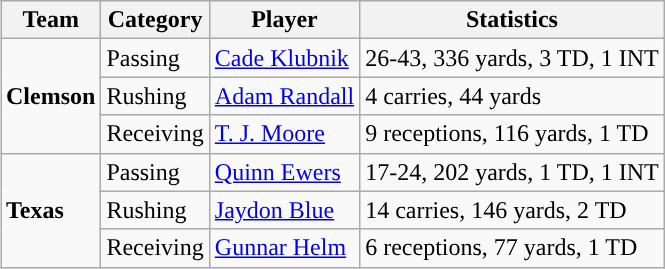<table class="wikitable" style="float: right;">
<tr>
<th>Team</th>
<th>Category</th>
<th>Player</th>
<th>Statistics</th>
</tr>
<tr>
<td rowspan=3><strong>Clemson</strong></td>
<td>Passing</td>
<td><a href='#'>Cade Klubnik</a></td>
<td>26-43, 336 yards, 3 TD, 1 INT</td>
</tr>
<tr>
<td>Rushing</td>
<td><a href='#'>Adam Randall</a></td>
<td>4 carries, 44 yards</td>
</tr>
<tr>
<td>Receiving</td>
<td><a href='#'>T. J. Moore</a></td>
<td>9 receptions, 116 yards, 1 TD</td>
</tr>
<tr>
<td rowspan=3><strong>Texas</strong></td>
<td>Passing</td>
<td><a href='#'>Quinn Ewers</a></td>
<td>17-24, 202 yards, 1 TD, 1 INT</td>
</tr>
<tr>
<td>Rushing</td>
<td><a href='#'>Jaydon Blue</a></td>
<td>14 carries, 146 yards, 2 TD</td>
</tr>
<tr>
<td>Receiving</td>
<td><a href='#'>Gunnar Helm</a></td>
<td>6 receptions, 77 yards, 1 TD</td>
</tr>
</table>
